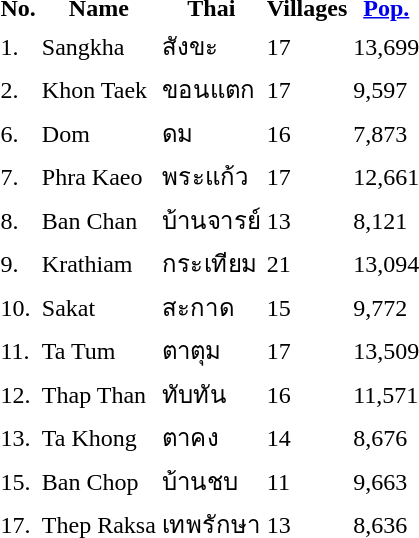<table>
<tr>
<th>No.</th>
<th>Name</th>
<th>Thai</th>
<th>Villages</th>
<th><a href='#'>Pop.</a></th>
</tr>
<tr>
<td>1.</td>
<td>Sangkha</td>
<td>สังขะ</td>
<td>17</td>
<td>13,699</td>
</tr>
<tr>
<td>2.</td>
<td>Khon Taek</td>
<td>ขอนแตก</td>
<td>17</td>
<td>9,597</td>
</tr>
<tr>
<td>6.</td>
<td>Dom</td>
<td>ดม</td>
<td>16</td>
<td>7,873</td>
</tr>
<tr>
<td>7.</td>
<td>Phra Kaeo</td>
<td>พระแก้ว</td>
<td>17</td>
<td>12,661</td>
</tr>
<tr>
<td>8.</td>
<td>Ban Chan</td>
<td>บ้านจารย์</td>
<td>13</td>
<td>8,121</td>
</tr>
<tr>
<td>9.</td>
<td>Krathiam</td>
<td>กระเทียม</td>
<td>21</td>
<td>13,094</td>
</tr>
<tr>
<td>10.</td>
<td>Sakat</td>
<td>สะกาด</td>
<td>15</td>
<td>9,772</td>
</tr>
<tr>
<td>11.</td>
<td>Ta Tum</td>
<td>ตาตุม</td>
<td>17</td>
<td>13,509</td>
</tr>
<tr>
<td>12.</td>
<td>Thap Than</td>
<td>ทับทัน</td>
<td>16</td>
<td>11,571</td>
</tr>
<tr>
<td>13.</td>
<td>Ta Khong</td>
<td>ตาคง</td>
<td>14</td>
<td>8,676</td>
</tr>
<tr>
<td>15.</td>
<td>Ban Chop</td>
<td>บ้านชบ</td>
<td>11</td>
<td>9,663</td>
</tr>
<tr>
<td>17.</td>
<td>Thep Raksa</td>
<td>เทพรักษา</td>
<td>13</td>
<td>8,636</td>
</tr>
</table>
